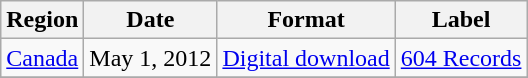<table class=wikitable>
<tr>
<th>Region</th>
<th>Date</th>
<th>Format</th>
<th>Label</th>
</tr>
<tr>
<td><a href='#'>Canada</a></td>
<td>May 1, 2012</td>
<td><a href='#'>Digital download</a></td>
<td><a href='#'>604 Records</a></td>
</tr>
<tr>
</tr>
</table>
